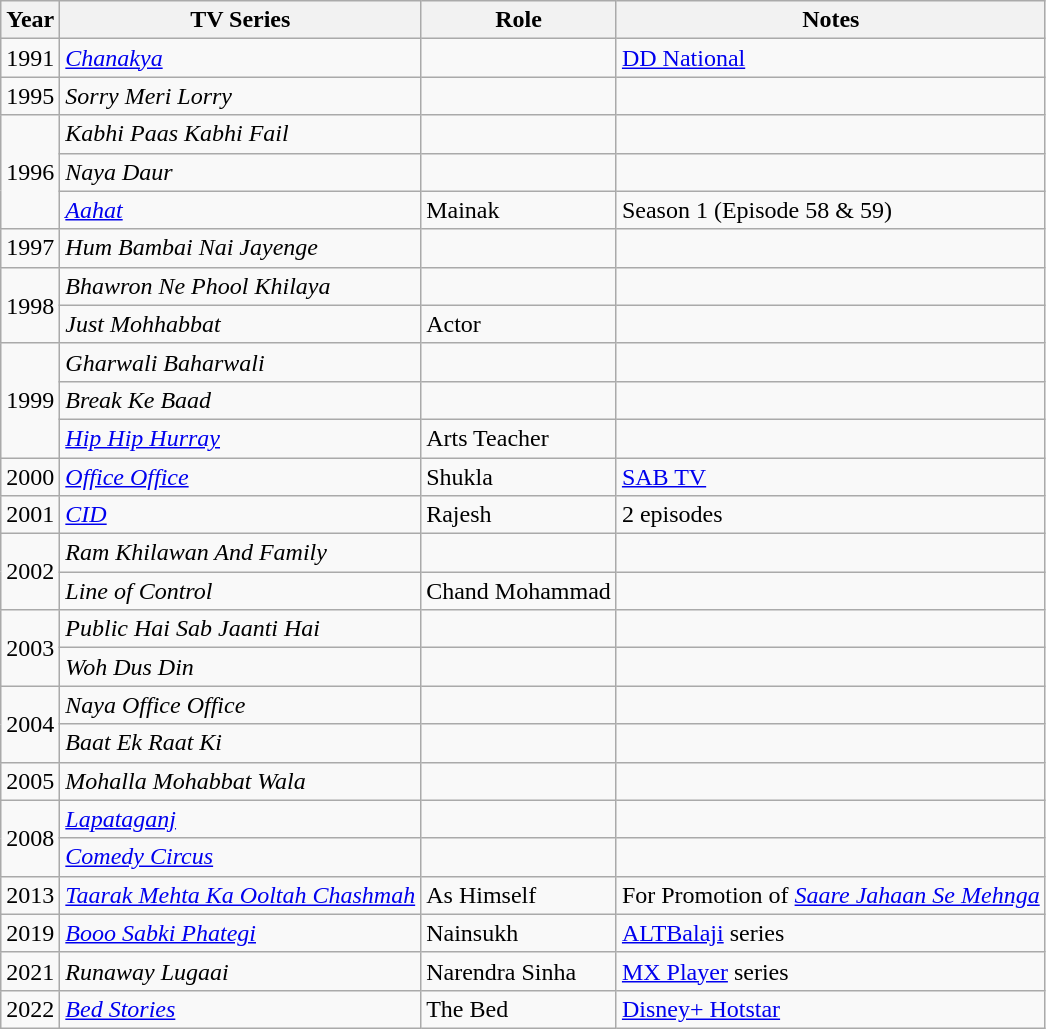<table class="wikitable unsortable">
<tr>
<th>Year</th>
<th>TV Series</th>
<th>Role</th>
<th>Notes</th>
</tr>
<tr>
<td>1991</td>
<td><em><a href='#'>Chanakya</a></em></td>
<td Nipunak></td>
<td><a href='#'>DD National</a></td>
</tr>
<tr>
<td>1995</td>
<td><em>Sorry Meri Lorry</em></td>
<td></td>
<td></td>
</tr>
<tr>
<td rowspan="3">1996</td>
<td><em>Kabhi Paas Kabhi Fail</em></td>
<td></td>
<td></td>
</tr>
<tr>
<td><em>Naya Daur</em></td>
<td></td>
<td></td>
</tr>
<tr>
<td><em><a href='#'>Aahat</a></em></td>
<td>Mainak</td>
<td>Season 1 (Episode 58 & 59)</td>
</tr>
<tr>
<td>1997</td>
<td><em>Hum Bambai Nai Jayenge</em></td>
<td></td>
<td></td>
</tr>
<tr>
<td rowspan="2">1998</td>
<td><em>Bhawron Ne Phool Khilaya</em></td>
<td></td>
<td></td>
</tr>
<tr>
<td><em>Just Mohhabbat</em></td>
<td>Actor</td>
<td></td>
</tr>
<tr>
<td rowspan="3">1999</td>
<td><em>Gharwali Baharwali</em></td>
<td></td>
<td></td>
</tr>
<tr>
<td><em>Break Ke Baad</em></td>
<td></td>
<td></td>
</tr>
<tr>
<td><em><a href='#'>Hip Hip Hurray</a></em></td>
<td>Arts Teacher</td>
<td></td>
</tr>
<tr>
<td>2000</td>
<td><em><a href='#'>Office Office</a></em></td>
<td>Shukla</td>
<td><a href='#'>SAB TV</a></td>
</tr>
<tr>
<td>2001</td>
<td><em><a href='#'>CID</a></em></td>
<td>Rajesh</td>
<td>2 episodes</td>
</tr>
<tr>
<td rowspan="2">2002</td>
<td><em>Ram Khilawan And Family</em></td>
<td></td>
<td></td>
</tr>
<tr>
<td><em>Line of Control</em></td>
<td>Chand Mohammad</td>
<td></td>
</tr>
<tr>
<td rowspan="2">2003</td>
<td><em>Public Hai Sab Jaanti Hai</em></td>
<td></td>
<td></td>
</tr>
<tr>
<td><em>Woh Dus Din</em></td>
<td></td>
<td></td>
</tr>
<tr>
<td rowspan="2">2004</td>
<td><em>Naya Office Office</em></td>
<td></td>
<td></td>
</tr>
<tr>
<td><em>Baat Ek Raat Ki</em></td>
<td></td>
<td></td>
</tr>
<tr>
<td>2005</td>
<td><em>Mohalla Mohabbat Wala</em></td>
<td></td>
<td></td>
</tr>
<tr>
<td rowspan="2">2008</td>
<td><em><a href='#'>Lapataganj</a></em></td>
<td></td>
<td></td>
</tr>
<tr>
<td><em><a href='#'>Comedy Circus</a></em></td>
<td></td>
<td></td>
</tr>
<tr>
<td>2013</td>
<td><em><a href='#'>Taarak Mehta Ka Ooltah Chashmah</a></em></td>
<td>As Himself</td>
<td>For Promotion of <em><a href='#'>Saare Jahaan Se Mehnga</a></em></td>
</tr>
<tr>
<td>2019</td>
<td><em><a href='#'>Booo Sabki Phategi</a></em></td>
<td>Nainsukh</td>
<td><a href='#'>ALTBalaji</a> series</td>
</tr>
<tr>
<td>2021</td>
<td><em>Runaway Lugaai</em></td>
<td>Narendra Sinha</td>
<td><a href='#'>MX Player</a> series</td>
</tr>
<tr>
<td>2022</td>
<td><em><a href='#'>Bed Stories</a></em></td>
<td>The Bed</td>
<td><a href='#'>Disney+ Hotstar</a></td>
</tr>
</table>
